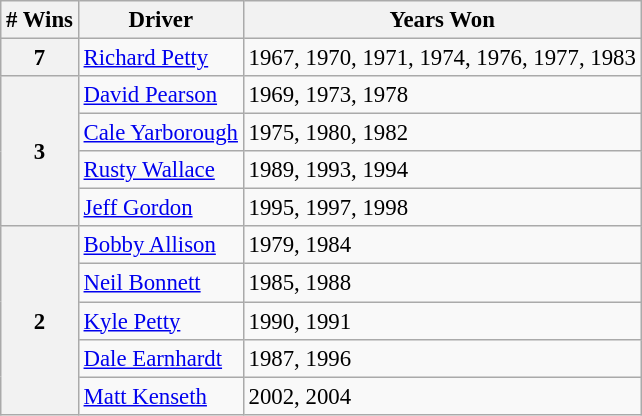<table class="wikitable" style="font-size: 95%;">
<tr>
<th># Wins</th>
<th>Driver</th>
<th>Years Won</th>
</tr>
<tr>
<th>7</th>
<td><a href='#'>Richard Petty</a></td>
<td>1967, 1970, 1971, 1974, 1976, 1977, 1983</td>
</tr>
<tr>
<th rowspan="4">3</th>
<td><a href='#'>David Pearson</a></td>
<td>1969, 1973, 1978</td>
</tr>
<tr>
<td><a href='#'>Cale Yarborough</a></td>
<td>1975, 1980, 1982</td>
</tr>
<tr>
<td><a href='#'>Rusty Wallace</a></td>
<td>1989, 1993, 1994</td>
</tr>
<tr>
<td><a href='#'>Jeff Gordon</a></td>
<td>1995, 1997, 1998</td>
</tr>
<tr>
<th rowspan="5">2</th>
<td><a href='#'>Bobby Allison</a></td>
<td>1979, 1984</td>
</tr>
<tr>
<td><a href='#'>Neil Bonnett</a></td>
<td>1985, 1988</td>
</tr>
<tr>
<td><a href='#'>Kyle Petty</a></td>
<td>1990, 1991</td>
</tr>
<tr>
<td><a href='#'>Dale Earnhardt</a></td>
<td>1987, 1996</td>
</tr>
<tr>
<td><a href='#'>Matt Kenseth</a></td>
<td>2002, 2004</td>
</tr>
</table>
